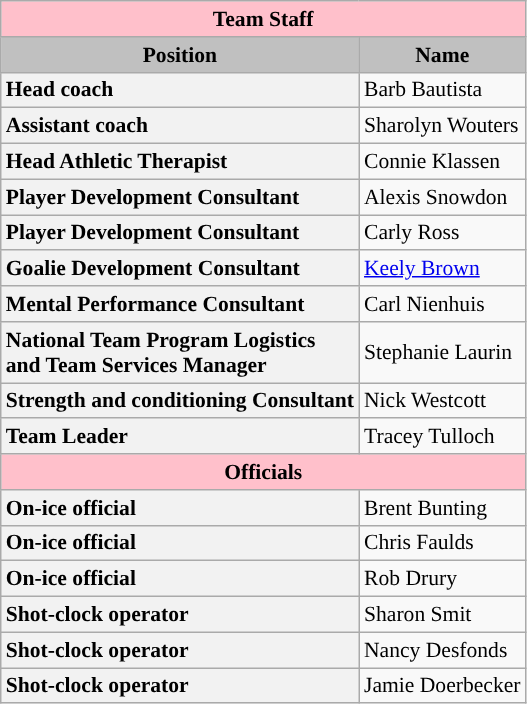<table class="wikitable" style="text-align:left; font-size:90%;">
<tr>
<th style=background:pink colspan=2>Team Staff</th>
</tr>
<tr>
<th style="background:silver;">Position</th>
<th style="background:silver;">Name</th>
</tr>
<tr>
<th style="text-align:left;">Head coach</th>
<td>Barb Bautista</td>
</tr>
<tr>
<th style="text-align:left;">Assistant coach</th>
<td>Sharolyn Wouters</td>
</tr>
<tr>
<th style="text-align:left;">Head Athletic Therapist</th>
<td>Connie Klassen</td>
</tr>
<tr>
<th style="text-align:left;">Player Development Consultant</th>
<td>Alexis Snowdon</td>
</tr>
<tr>
<th style="text-align:left;">Player Development Consultant</th>
<td>Carly Ross</td>
</tr>
<tr>
<th style="text-align:left;">Goalie Development Consultant</th>
<td><a href='#'>Keely Brown</a></td>
</tr>
<tr>
<th style="text-align:left;">Mental Performance Consultant</th>
<td>Carl Nienhuis</td>
</tr>
<tr>
<th style="text-align:left;">National Team Program Logistics<br>and Team Services Manager</th>
<td>Stephanie Laurin</td>
</tr>
<tr>
<th style="text-align:left;">Strength and conditioning Consultant</th>
<td>Nick Westcott</td>
</tr>
<tr>
<th style="text-align:left;">Team Leader</th>
<td>Tracey Tulloch</td>
</tr>
<tr>
<th style=background:pink colspan=2><span>Officials</span></th>
</tr>
<tr>
<th style="text-align:left;">On-ice official</th>
<td>Brent Bunting</td>
</tr>
<tr>
<th style="text-align:left;">On-ice official</th>
<td>Chris Faulds</td>
</tr>
<tr>
<th style="text-align:left;">On-ice official</th>
<td>Rob Drury</td>
</tr>
<tr>
<th style="text-align:left;">Shot-clock operator</th>
<td>Sharon Smit</td>
</tr>
<tr>
<th style="text-align:left;">Shot-clock operator</th>
<td>Nancy Desfonds</td>
</tr>
<tr>
<th style="text-align:left;">Shot-clock operator</th>
<td>Jamie Doerbecker</td>
</tr>
</table>
